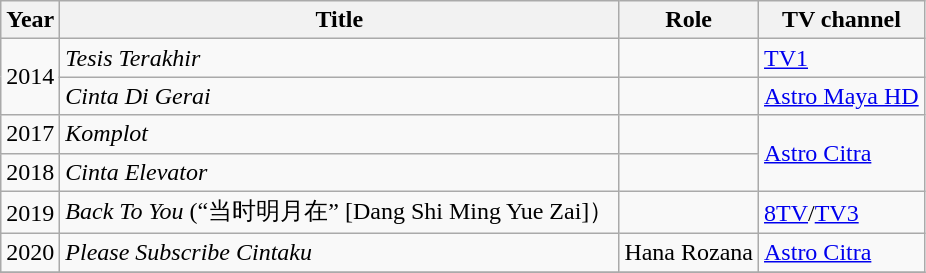<table class="wikitable">
<tr>
<th>Year</th>
<th>Title</th>
<th>Role</th>
<th>TV channel</th>
</tr>
<tr>
<td rowspan="2">2014</td>
<td><em>Tesis Terakhir</em></td>
<td></td>
<td><a href='#'>TV1</a></td>
</tr>
<tr>
<td><em>Cinta Di Gerai</em></td>
<td></td>
<td><a href='#'>Astro Maya HD</a></td>
</tr>
<tr>
<td>2017</td>
<td><em>Komplot</em></td>
<td></td>
<td rowspan="2"><a href='#'>Astro Citra</a></td>
</tr>
<tr>
<td>2018</td>
<td><em>Cinta Elevator</em></td>
<td></td>
</tr>
<tr>
<td>2019</td>
<td><em>Back To You</em> (“当时明月在” [Dang Shi Ming Yue Zai]）</td>
<td></td>
<td><a href='#'>8TV</a>/<a href='#'>TV3</a></td>
</tr>
<tr>
<td>2020</td>
<td><em>Please Subscribe Cintaku</em></td>
<td>Hana Rozana</td>
<td><a href='#'>Astro Citra</a></td>
</tr>
<tr>
</tr>
</table>
